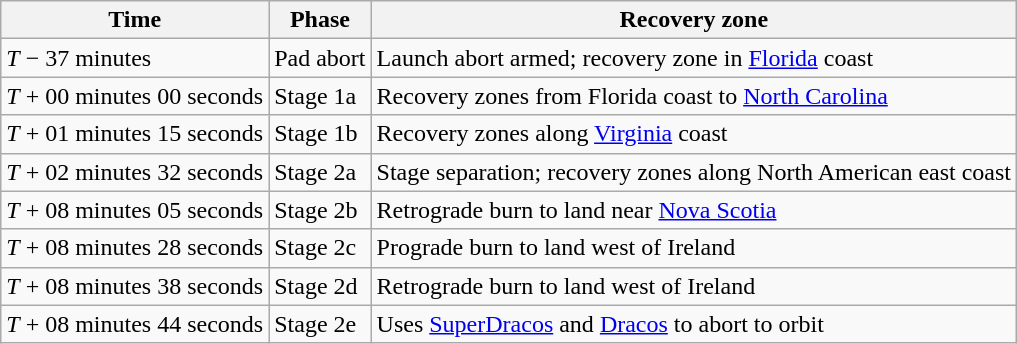<table class="wikitable">
<tr>
<th>Time</th>
<th>Phase</th>
<th>Recovery zone</th>
</tr>
<tr>
<td><em>T</em> − 37 minutes</td>
<td>Pad abort</td>
<td>Launch abort armed; recovery zone in <a href='#'>Florida</a> coast</td>
</tr>
<tr>
<td><em>T</em> + 00 minutes 00 seconds</td>
<td>Stage 1a</td>
<td>Recovery zones from Florida coast to <a href='#'>North Carolina</a></td>
</tr>
<tr>
<td><em>T</em> + 01 minutes 15 seconds</td>
<td>Stage 1b</td>
<td>Recovery zones along <a href='#'>Virginia</a> coast</td>
</tr>
<tr>
<td><em>T</em> + 02 minutes 32 seconds</td>
<td>Stage 2a</td>
<td>Stage separation; recovery zones along North American east coast</td>
</tr>
<tr>
<td><em>T</em> + 08 minutes 05 seconds</td>
<td>Stage 2b</td>
<td>Retrograde burn to land near <a href='#'>Nova Scotia</a></td>
</tr>
<tr>
<td><em>T</em> + 08 minutes 28 seconds</td>
<td>Stage 2c</td>
<td>Prograde burn to land west of Ireland</td>
</tr>
<tr>
<td><em>T</em> + 08 minutes 38 seconds</td>
<td>Stage 2d</td>
<td>Retrograde burn to land west of Ireland</td>
</tr>
<tr>
<td><em>T</em> + 08 minutes 44 seconds</td>
<td>Stage 2e</td>
<td>Uses <a href='#'>SuperDracos</a> and <a href='#'>Dracos</a> to abort to orbit</td>
</tr>
</table>
